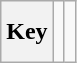<table class="wikitable" style="height:2.6em">
<tr>
<th>Key</th>
<td></td>
<td></td>
</tr>
</table>
